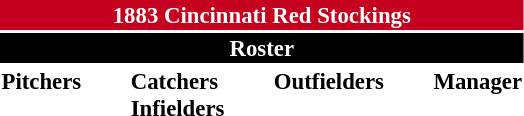<table class="toccolours" style="font-size: 95%;">
<tr>
<th colspan="10" style="background-color: #c6011f; color: white; text-align: center;">1883 Cincinnati Red Stockings</th>
</tr>
<tr>
<td colspan="10" style="background-color: black; color: white; text-align: center;"><strong>Roster</strong></td>
</tr>
<tr>
<td valign="top"><strong>Pitchers</strong><br>


</td>
<td width="25px"></td>
<td valign="top"><strong>Catchers</strong><br>

<strong>Infielders</strong>



</td>
<td width="25px"></td>
<td valign="top"><strong>Outfielders</strong><br>




</td>
<td width="25px"></td>
<td valign="top"><strong>Manager</strong><br></td>
</tr>
</table>
